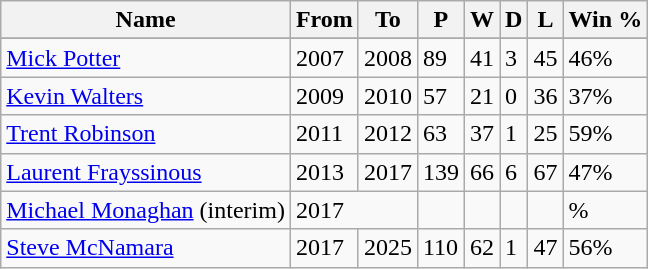<table class="wikitable sortable" border="1">
<tr>
<th>Name</th>
<th>From</th>
<th>To</th>
<th>P</th>
<th>W</th>
<th>D</th>
<th>L</th>
<th>Win %</th>
</tr>
<tr>
</tr>
<tr>
<td> <a href='#'>Mick Potter</a></td>
<td>2007</td>
<td>2008</td>
<td>89</td>
<td>41</td>
<td>3</td>
<td>45</td>
<td>46%</td>
</tr>
<tr>
<td> <a href='#'>Kevin Walters</a></td>
<td>2009</td>
<td>2010</td>
<td>57</td>
<td>21</td>
<td>0</td>
<td>36</td>
<td>37%</td>
</tr>
<tr>
<td> <a href='#'>Trent Robinson</a></td>
<td>2011</td>
<td>2012</td>
<td>63</td>
<td>37</td>
<td>1</td>
<td>25</td>
<td>59%</td>
</tr>
<tr>
<td> <a href='#'>Laurent Frayssinous</a></td>
<td>2013</td>
<td>2017</td>
<td>139</td>
<td>66</td>
<td>6</td>
<td>67</td>
<td>47%</td>
</tr>
<tr>
<td> <a href='#'>Michael Monaghan</a> (interim)</td>
<td colspan=2>2017</td>
<td></td>
<td></td>
<td></td>
<td></td>
<td>%</td>
</tr>
<tr>
<td> <a href='#'>Steve McNamara</a></td>
<td>2017</td>
<td>2025</td>
<td>110</td>
<td>62</td>
<td>1</td>
<td>47</td>
<td>56%</td>
</tr>
</table>
